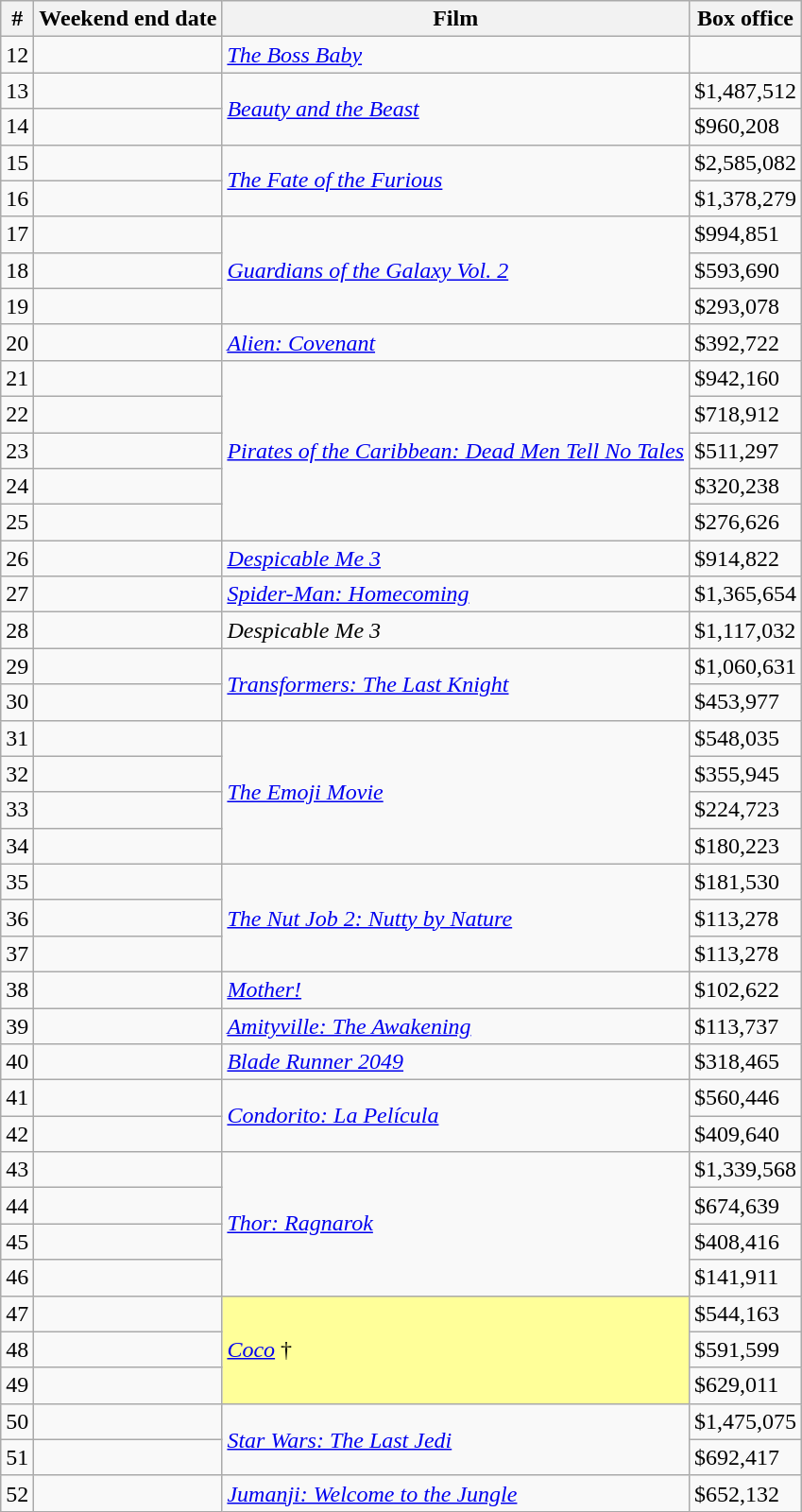<table class="wikitable sortable">
<tr>
<th abbr="Week">#</th>
<th abbr="Date">Weekend end date</th>
<th>Film</th>
<th>Box office</th>
</tr>
<tr>
<td>12</td>
<td></td>
<td><em><a href='#'>The Boss Baby</a></em></td>
<td></td>
</tr>
<tr>
<td>13</td>
<td></td>
<td rowspan="2"><em><a href='#'>Beauty and the Beast</a></em></td>
<td>$1,487,512</td>
</tr>
<tr>
<td>14</td>
<td></td>
<td>$960,208</td>
</tr>
<tr>
<td>15</td>
<td></td>
<td rowspan="2"><em><a href='#'>The Fate of the Furious</a></em></td>
<td>$2,585,082</td>
</tr>
<tr>
<td>16</td>
<td></td>
<td>$1,378,279</td>
</tr>
<tr>
<td>17</td>
<td></td>
<td rowspan="3"><em><a href='#'>Guardians of the Galaxy Vol. 2</a></em></td>
<td>$994,851</td>
</tr>
<tr>
<td>18</td>
<td></td>
<td>$593,690</td>
</tr>
<tr>
<td>19</td>
<td></td>
<td>$293,078</td>
</tr>
<tr>
<td>20</td>
<td></td>
<td><em><a href='#'>Alien: Covenant</a></em></td>
<td>$392,722</td>
</tr>
<tr>
<td>21</td>
<td></td>
<td rowspan="5"><em><a href='#'>Pirates of the Caribbean: Dead Men Tell No Tales</a></em></td>
<td>$942,160</td>
</tr>
<tr>
<td>22</td>
<td></td>
<td>$718,912</td>
</tr>
<tr>
<td>23</td>
<td></td>
<td>$511,297</td>
</tr>
<tr>
<td>24</td>
<td></td>
<td>$320,238</td>
</tr>
<tr>
<td>25</td>
<td></td>
<td>$276,626</td>
</tr>
<tr>
<td>26</td>
<td></td>
<td><em><a href='#'>Despicable Me 3</a></em></td>
<td>$914,822</td>
</tr>
<tr>
<td>27</td>
<td></td>
<td><em><a href='#'>Spider-Man: Homecoming</a></em></td>
<td>$1,365,654</td>
</tr>
<tr>
<td>28</td>
<td></td>
<td><em>Despicable Me 3</em></td>
<td>$1,117,032</td>
</tr>
<tr>
<td>29</td>
<td></td>
<td rowspan="2"><em><a href='#'>Transformers: The Last Knight</a></em></td>
<td>$1,060,631</td>
</tr>
<tr>
<td>30</td>
<td></td>
<td>$453,977</td>
</tr>
<tr>
<td>31</td>
<td></td>
<td rowspan="4"><em><a href='#'>The Emoji Movie</a></em></td>
<td>$548,035</td>
</tr>
<tr>
<td>32</td>
<td></td>
<td>$355,945</td>
</tr>
<tr>
<td>33</td>
<td></td>
<td>$224,723</td>
</tr>
<tr>
<td>34</td>
<td></td>
<td>$180,223</td>
</tr>
<tr>
<td>35</td>
<td></td>
<td rowspan="3"><em><a href='#'>The Nut Job 2: Nutty by Nature</a></em></td>
<td>$181,530</td>
</tr>
<tr>
<td>36</td>
<td></td>
<td>$113,278</td>
</tr>
<tr>
<td>37</td>
<td></td>
<td>$113,278</td>
</tr>
<tr>
<td>38</td>
<td></td>
<td><em><a href='#'>Mother!</a></em></td>
<td>$102,622</td>
</tr>
<tr>
<td>39</td>
<td></td>
<td><em><a href='#'>Amityville: The Awakening</a></em></td>
<td>$113,737</td>
</tr>
<tr>
<td>40</td>
<td></td>
<td><em><a href='#'>Blade Runner 2049</a></em></td>
<td>$318,465</td>
</tr>
<tr>
<td>41</td>
<td></td>
<td rowspan="2"><em><a href='#'>Condorito: La Película</a></em></td>
<td>$560,446</td>
</tr>
<tr>
<td>42</td>
<td></td>
<td>$409,640</td>
</tr>
<tr>
<td>43</td>
<td></td>
<td rowspan="4"><em><a href='#'>Thor: Ragnarok</a></em></td>
<td>$1,339,568</td>
</tr>
<tr>
<td>44</td>
<td></td>
<td>$674,639</td>
</tr>
<tr>
<td>45</td>
<td></td>
<td>$408,416</td>
</tr>
<tr>
<td>46</td>
<td></td>
<td>$141,911</td>
</tr>
<tr>
<td>47</td>
<td></td>
<td rowspan="3" style="background-color:#FFFF99"><em><a href='#'>Coco</a></em> †</td>
<td>$544,163</td>
</tr>
<tr>
<td>48</td>
<td></td>
<td>$591,599</td>
</tr>
<tr>
<td>49</td>
<td></td>
<td>$629,011</td>
</tr>
<tr>
<td>50</td>
<td></td>
<td rowspan="2"><em><a href='#'>Star Wars: The Last Jedi</a></em></td>
<td>$1,475,075</td>
</tr>
<tr>
<td>51</td>
<td></td>
<td>$692,417</td>
</tr>
<tr>
<td>52</td>
<td></td>
<td><em><a href='#'>Jumanji: Welcome to the Jungle</a></em></td>
<td>$652,132</td>
</tr>
</table>
